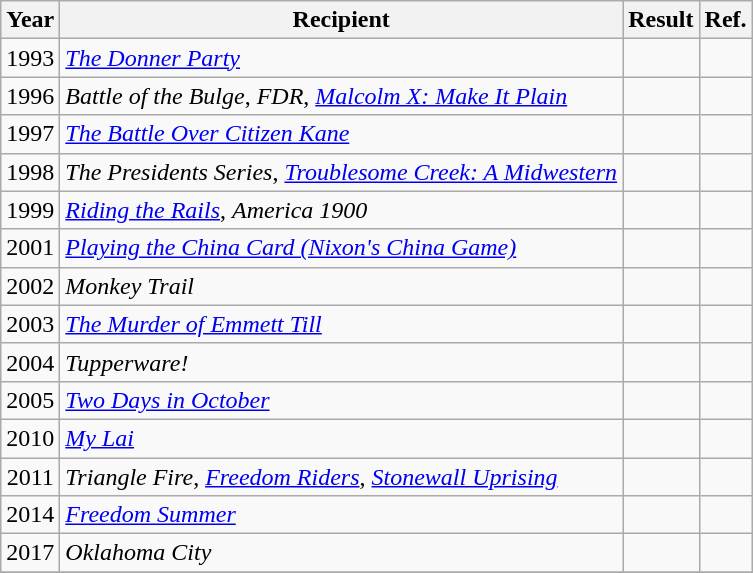<table class="wikitable">
<tr>
<th>Year</th>
<th>Recipient</th>
<th>Result</th>
<th>Ref.</th>
</tr>
<tr>
<td align="center">1993</td>
<td><em><a href='#'>The Donner Party</a></em></td>
<td></td>
<td></td>
</tr>
<tr>
<td align="center">1996</td>
<td><em>Battle of the Bulge</em>, <em>FDR</em>, <em><a href='#'>Malcolm X: Make It Plain</a></em></td>
<td></td>
<td></td>
</tr>
<tr>
<td align="center">1997</td>
<td><em><a href='#'>The Battle Over Citizen Kane</a></em></td>
<td></td>
<td></td>
</tr>
<tr>
<td align="center">1998</td>
<td><em>The Presidents Series</em>, <em><a href='#'>Troublesome Creek: A Midwestern</a></em></td>
<td></td>
<td></td>
</tr>
<tr>
<td align="center">1999</td>
<td><em><a href='#'>Riding the Rails</a></em>, <em>America 1900</em></td>
<td></td>
<td rowspan="1" align="center"></td>
</tr>
<tr>
<td align="center">2001</td>
<td><em><a href='#'>Playing the China Card (Nixon's China Game)</a></em></td>
<td></td>
<td rowspan="1" align="center"></td>
</tr>
<tr>
<td align="center">2002</td>
<td><em>Monkey Trail</em></td>
<td></td>
<td rowspan="1" align="center"></td>
</tr>
<tr>
<td align="center">2003</td>
<td><em><a href='#'>The Murder of Emmett Till</a></em></td>
<td></td>
<td rowspan="1" align="center"></td>
</tr>
<tr>
<td align="center">2004</td>
<td><em>Tupperware!</em></td>
<td></td>
<td rowspan="1" align="center"></td>
</tr>
<tr>
<td align="center">2005</td>
<td><em><a href='#'>Two Days in October</a></em></td>
<td></td>
<td rowspan="1" align="center"></td>
</tr>
<tr>
<td align="center">2010</td>
<td><em><a href='#'>My Lai</a></em></td>
<td></td>
<td rowspan="1" align="center"></td>
</tr>
<tr>
<td align="center">2011</td>
<td><em>Triangle Fire</em>, <em><a href='#'>Freedom Riders</a></em>, <em><a href='#'>Stonewall Uprising</a></em></td>
<td></td>
<td rowspan="1" align="center"></td>
</tr>
<tr>
<td align="center">2014</td>
<td><em><a href='#'>Freedom Summer</a></em></td>
<td></td>
<td></td>
</tr>
<tr>
<td align="center">2017</td>
<td><em>Oklahoma City</em></td>
<td></td>
<td></td>
</tr>
<tr>
</tr>
</table>
